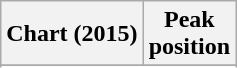<table class="wikitable plainrowheaders sortable">
<tr>
<th scope="col">Chart (2015)</th>
<th scope="col">Peak<br>position</th>
</tr>
<tr>
</tr>
<tr>
</tr>
<tr>
</tr>
<tr>
</tr>
</table>
